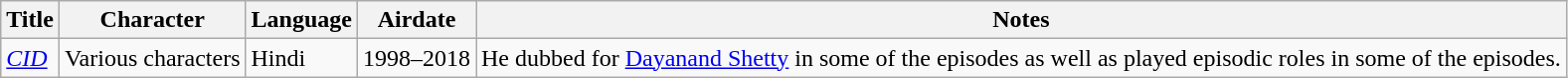<table class="wikitable">
<tr>
<th>Title</th>
<th>Character</th>
<th>Language</th>
<th>Airdate</th>
<th>Notes</th>
</tr>
<tr>
<td><a href='#'><em>CID</em></a></td>
<td>Various characters</td>
<td>Hindi</td>
<td>1998–2018</td>
<td>He dubbed for <a href='#'>Dayanand Shetty</a> in some of the episodes as well as played episodic roles in some of the episodes.</td>
</tr>
</table>
